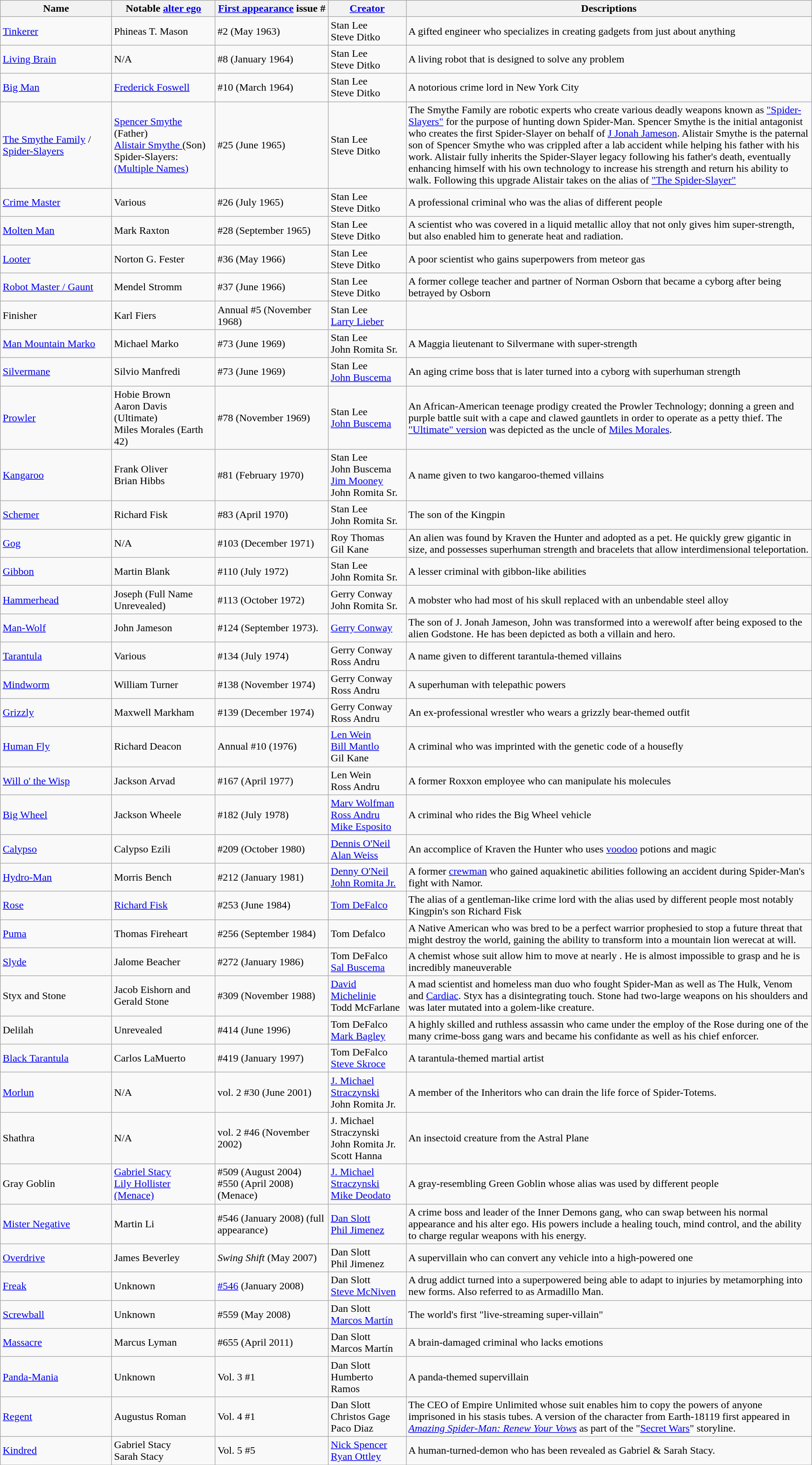<table class="wikitable sortable">
<tr>
<th>Name</th>
<th>Notable <a href='#'>alter ego</a></th>
<th><a href='#'>First appearance</a> issue #</th>
<th><a href='#'>Creator</a></th>
<th class=unsortable width=50%>Descriptions</th>
</tr>
<tr>
<td><a href='#'>Tinkerer</a></td>
<td>Phineas T. Mason</td>
<td>#2 (May 1963)</td>
<td>Stan Lee<br> Steve Ditko</td>
<td>A gifted engineer who specializes in creating gadgets from just about anything</td>
</tr>
<tr>
<td><a href='#'>Living Brain</a></td>
<td>N/A</td>
<td>#8 (January 1964)</td>
<td>Stan Lee<br>Steve Ditko</td>
<td>A living robot that is designed to solve any problem</td>
</tr>
<tr>
<td><a href='#'>Big Man</a></td>
<td><a href='#'>Frederick Foswell</a></td>
<td>#10 (March 1964)</td>
<td>Stan Lee<br>Steve Ditko</td>
<td>A notorious crime lord in New York City</td>
</tr>
<tr>
<td><a href='#'>The Smythe Family</a> / <a href='#'>Spider-Slayers</a></td>
<td><a href='#'>Spencer Smythe</a> (Father)<br><a href='#'>Alistair Smythe </a> (Son)<br>Spider-Slayers: <a href='#'>(Multiple Names)</a></td>
<td>#25 (June 1965)</td>
<td>Stan Lee<br>Steve Ditko</td>
<td>The Smythe Family are robotic experts who create various deadly weapons known as <a href='#'>"Spider-Slayers"</a> for the purpose of hunting down Spider-Man. Spencer Smythe is the initial antagonist who creates the first Spider-Slayer on behalf of <a href='#'>J Jonah Jameson</a>. Alistair Smythe is the paternal son of Spencer Smythe who was crippled after a lab accident while helping his father with his work. Alistair fully inherits the Spider-Slayer legacy following his father's death, eventually enhancing himself with his own technology to increase his strength and return his ability to walk. Following this upgrade Alistair takes on the alias of <a href='#'>"The Spider-Slayer"</a></td>
</tr>
<tr>
<td><a href='#'>Crime Master</a></td>
<td>Various</td>
<td>#26 (July 1965)</td>
<td>Stan Lee<br>Steve Ditko</td>
<td>A professional criminal who was the alias of different people</td>
</tr>
<tr>
<td><a href='#'>Molten Man</a></td>
<td>Mark Raxton</td>
<td>#28 (September 1965)</td>
<td>Stan Lee<br>Steve Ditko</td>
<td>A scientist who was covered in a liquid metallic alloy that not only gives him super-strength, but also enabled him to generate heat and radiation.</td>
</tr>
<tr>
<td><a href='#'>Looter</a></td>
<td>Norton G. Fester</td>
<td>#36 (May 1966)</td>
<td>Stan Lee<br>Steve Ditko</td>
<td>A poor scientist who gains superpowers from meteor gas</td>
</tr>
<tr>
<td><a href='#'>Robot Master / Gaunt</a></td>
<td>Mendel Stromm</td>
<td>#37 (June 1966)</td>
<td>Stan Lee<br>Steve Ditko</td>
<td>A former college teacher and partner of Norman Osborn that became a cyborg after being betrayed by Osborn</td>
</tr>
<tr>
<td>Finisher</td>
<td>Karl Fiers</td>
<td data-sort-value="#51">Annual #5 (November 1968)</td>
<td>Stan Lee<br><a href='#'>Larry Lieber</a></td>
<td></td>
</tr>
<tr>
<td><a href='#'>Man Mountain Marko</a></td>
<td>Michael Marko</td>
<td>#73 (June 1969)</td>
<td>Stan Lee<br>John Romita Sr.</td>
<td>A Maggia lieutenant to Silvermane with super-strength</td>
</tr>
<tr>
<td><a href='#'>Silvermane</a></td>
<td>Silvio Manfredi</td>
<td>#73 (June 1969)</td>
<td>Stan Lee<br><a href='#'>John Buscema</a></td>
<td>An aging crime boss that is later turned into a cyborg with superhuman strength</td>
</tr>
<tr>
<td><a href='#'>Prowler</a></td>
<td>Hobie Brown<br>Aaron Davis (Ultimate)<br>Miles Morales (Earth 42)</td>
<td>#78 (November 1969)</td>
<td>Stan Lee<br><a href='#'>John Buscema</a></td>
<td>An African-American teenage prodigy created the Prowler Technology; donning a green and purple battle suit with a cape and clawed gauntlets in order to operate as a petty thief. The <a href='#'>"Ultimate" version</a> was depicted as the uncle of <a href='#'>Miles Morales</a>.</td>
</tr>
<tr>
<td><a href='#'>Kangaroo</a></td>
<td>Frank Oliver<br>Brian Hibbs</td>
<td>#81 (February 1970)</td>
<td>Stan Lee<br>John Buscema<br><a href='#'>Jim Mooney</a><br>John Romita Sr.</td>
<td>A name given to two kangaroo-themed villains</td>
</tr>
<tr>
<td><a href='#'>Schemer</a></td>
<td>Richard Fisk</td>
<td>#83 (April 1970)</td>
<td>Stan Lee<br>John Romita Sr.</td>
<td>The son of the Kingpin</td>
</tr>
<tr>
<td><a href='#'>Gog</a></td>
<td>N/A</td>
<td>#103 (December 1971)</td>
<td>Roy Thomas<br>Gil Kane</td>
<td>An alien was found by Kraven the Hunter and adopted as a pet. He quickly grew gigantic in size, and possesses superhuman strength and bracelets that allow interdimensional teleportation.</td>
</tr>
<tr>
<td><a href='#'>Gibbon</a></td>
<td>Martin Blank</td>
<td>#110 (July 1972)</td>
<td>Stan Lee<br>John Romita Sr.</td>
<td>A lesser criminal with gibbon-like abilities</td>
</tr>
<tr>
<td><a href='#'>Hammerhead</a></td>
<td>Joseph (Full Name Unrevealed)</td>
<td>#113 (October 1972)</td>
<td>Gerry Conway<br>John Romita Sr.</td>
<td>A mobster who had most of his skull replaced with an unbendable steel alloy</td>
</tr>
<tr>
<td><a href='#'>Man-Wolf</a></td>
<td>John Jameson</td>
<td>#124 (September 1973).</td>
<td><a href='#'>Gerry Conway</a></td>
<td>The son of J. Jonah Jameson, John was transformed into a werewolf after being exposed to the alien Godstone. He has been depicted as both a villain and hero.</td>
</tr>
<tr>
<td><a href='#'>Tarantula</a></td>
<td>Various</td>
<td>#134 (July 1974)</td>
<td>Gerry Conway<br>Ross Andru</td>
<td>A name given to different tarantula-themed villains</td>
</tr>
<tr>
<td><a href='#'>Mindworm</a></td>
<td>William Turner</td>
<td>#138 (November 1974)</td>
<td>Gerry Conway<br>Ross Andru</td>
<td>A superhuman with telepathic powers</td>
</tr>
<tr>
<td><a href='#'>Grizzly</a></td>
<td>Maxwell Markham</td>
<td>#139 (December 1974)</td>
<td>Gerry Conway<br>Ross Andru</td>
<td>An ex-professional wrestler who wears a grizzly bear-themed outfit</td>
</tr>
<tr>
<td><a href='#'>Human Fly</a></td>
<td>Richard Deacon</td>
<td data-sort-value="#140">Annual #10 (1976)</td>
<td><a href='#'>Len Wein</a><br><a href='#'>Bill Mantlo</a><br>Gil Kane</td>
<td>A criminal who was imprinted with the genetic code of a housefly</td>
</tr>
<tr>
<td><a href='#'>Will o' the Wisp</a></td>
<td>Jackson Arvad</td>
<td>#167 (April 1977)</td>
<td>Len Wein<br>Ross Andru</td>
<td>A former Roxxon employee who can manipulate his molecules</td>
</tr>
<tr>
<td><a href='#'>Big Wheel</a></td>
<td>Jackson Wheele</td>
<td>#182 (July 1978)</td>
<td><a href='#'>Marv Wolfman</a><br><a href='#'>Ross Andru</a><br><a href='#'>Mike Esposito</a></td>
<td>A criminal who rides the Big Wheel vehicle</td>
</tr>
<tr>
<td><a href='#'>Calypso</a></td>
<td>Calypso Ezili</td>
<td>#209 (October 1980)</td>
<td><a href='#'>Dennis O'Neil</a><br><a href='#'>Alan Weiss</a></td>
<td>An accomplice of Kraven the Hunter who uses <a href='#'>voodoo</a> potions and magic</td>
</tr>
<tr>
<td><a href='#'>Hydro-Man</a></td>
<td>Morris Bench</td>
<td>#212 (January 1981)</td>
<td><a href='#'>Denny O'Neil</a><br><a href='#'>John Romita Jr.</a></td>
<td>A former <a href='#'>crewman</a> who gained aquakinetic abilities following an accident during Spider-Man's fight with Namor.</td>
</tr>
<tr>
<td><a href='#'>Rose</a></td>
<td><a href='#'>Richard Fisk</a></td>
<td>#253 (June 1984)</td>
<td><a href='#'>Tom DeFalco</a></td>
<td>The alias of a gentleman-like crime lord with the alias used by different people most notably Kingpin's son Richard Fisk</td>
</tr>
<tr>
<td><a href='#'>Puma</a></td>
<td>Thomas Fireheart</td>
<td>#256 (September 1984)</td>
<td>Tom Defalco</td>
<td>A Native American who was bred to be a perfect warrior prophesied to stop a future threat that might destroy the world, gaining the ability to transform into a mountain lion werecat at will.</td>
</tr>
<tr>
<td><a href='#'>Slyde</a></td>
<td>Jalome Beacher</td>
<td>#272 (January 1986)</td>
<td>Tom DeFalco<br><a href='#'>Sal Buscema</a></td>
<td>A chemist whose suit allow him to move at nearly . He is almost impossible to grasp and he is incredibly maneuverable</td>
</tr>
<tr>
<td>Styx and Stone</td>
<td>Jacob Eishorn and Gerald Stone</td>
<td>#309 (November 1988)</td>
<td><a href='#'>David Michelinie</a><br>Todd McFarlane</td>
<td>A mad scientist and homeless man duo who fought Spider-Man as well as The Hulk, Venom and <a href='#'>Cardiac</a>. Styx has a disintegrating touch. Stone had two-large weapons on his shoulders and was later mutated into a golem-like creature.</td>
</tr>
<tr>
<td>Delilah</td>
<td>Unrevealed</td>
<td>#414 (June 1996)</td>
<td>Tom DeFalco<br><a href='#'>Mark Bagley</a></td>
<td>A highly skilled and ruthless assassin who came under the employ of the Rose during one of the many crime-boss gang wars and became his confidante as well as his chief enforcer.</td>
</tr>
<tr>
<td><a href='#'>Black Tarantula</a></td>
<td>Carlos LaMuerto</td>
<td>#419 (January 1997)</td>
<td>Tom DeFalco<br><a href='#'>Steve Skroce</a></td>
<td>A tarantula-themed martial artist</td>
</tr>
<tr>
<td><a href='#'>Morlun</a></td>
<td>N/A</td>
<td data-sort-value="#420">vol. 2 #30 (June 2001)</td>
<td><a href='#'>J. Michael Straczynski</a><br>John Romita Jr.</td>
<td>A member of the Inheritors who can drain the life force of Spider-Totems.</td>
</tr>
<tr>
<td>Shathra</td>
<td>N/A</td>
<td data-sort-value="#421">vol. 2 #46 (November 2002)</td>
<td>J. Michael Straczynski<br>John Romita Jr.<br>Scott Hanna</td>
<td>An insectoid creature from the Astral Plane</td>
</tr>
<tr>
<td>Gray Goblin</td>
<td><a href='#'>Gabriel Stacy</a><br><a href='#'>Lily Hollister (Menace)</a></td>
<td>#509 (August 2004)<br>#550 (April 2008) (Menace)</td>
<td><a href='#'>J. Michael Straczynski</a><br><a href='#'>Mike Deodato</a></td>
<td>A gray-resembling Green Goblin whose alias was used by different people</td>
</tr>
<tr>
<td><a href='#'>Mister Negative</a></td>
<td>Martin Li</td>
<td>#546 (January 2008) (full appearance)</td>
<td><a href='#'>Dan Slott</a><br><a href='#'>Phil Jimenez</a></td>
<td>A crime boss and leader of the Inner Demons gang, who can swap between his normal appearance and his alter ego. His powers include a healing touch, mind control, and the ability to charge regular weapons with his energy.</td>
</tr>
<tr>
<td><a href='#'>Overdrive</a></td>
<td>James Beverley</td>
<td data-sort-value="#547"><em>Swing Shift</em> (May 2007)</td>
<td>Dan Slott<br>Phil Jimenez</td>
<td>A supervillain who can convert any vehicle into a high-powered one</td>
</tr>
<tr>
<td><a href='#'>Freak</a></td>
<td>Unknown</td>
<td><a href='#'>#546</a> (January 2008)</td>
<td>Dan Slott<br><a href='#'>Steve McNiven</a></td>
<td>A drug addict turned into a superpowered being able to adapt to injuries by metamorphing into new forms. Also referred to as Armadillo Man.</td>
</tr>
<tr>
<td><a href='#'>Screwball</a></td>
<td>Unknown</td>
<td>#559 (May 2008)</td>
<td>Dan Slott<br><a href='#'>Marcos Martín</a></td>
<td>The world's first "live-streaming super-villain"</td>
</tr>
<tr>
<td><a href='#'>Massacre</a></td>
<td>Marcus Lyman</td>
<td>#655 (April 2011)</td>
<td>Dan Slott<br>Marcos Martín</td>
<td>A brain-damaged criminal who lacks emotions</td>
</tr>
<tr>
<td><a href='#'>Panda-Mania</a></td>
<td>Unknown</td>
<td>Vol. 3 #1</td>
<td>Dan Slott<br>Humberto Ramos</td>
<td>A panda-themed supervillain</td>
</tr>
<tr>
<td><a href='#'>Regent</a></td>
<td>Augustus Roman</td>
<td>Vol. 4 #1</td>
<td>Dan Slott<br>Christos Gage<br>Paco Diaz</td>
<td>The CEO of Empire Unlimited whose suit enables him to copy the powers of anyone imprisoned in his stasis tubes. A version of the character from Earth-18119 first appeared in <em><a href='#'>Amazing Spider-Man: Renew Your Vows</a></em> as part of the "<a href='#'>Secret Wars</a>" storyline.</td>
</tr>
<tr>
<td><a href='#'>Kindred</a></td>
<td>Gabriel Stacy<br>Sarah Stacy</td>
<td data-sort-value="#656">Vol. 5 #5</td>
<td><a href='#'>Nick Spencer</a><br><a href='#'>Ryan Ottley</a></td>
<td>A human-turned-demon who has been revealed as Gabriel & Sarah Stacy.</td>
</tr>
<tr>
</tr>
</table>
